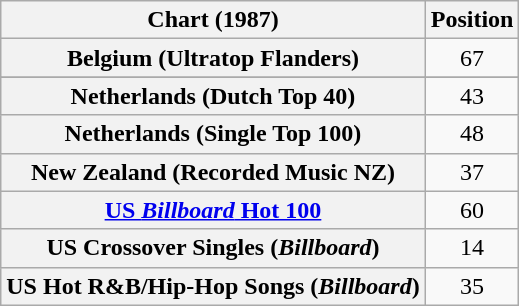<table class="wikitable sortable plainrowheaders" style="text-align:center">
<tr>
<th scope="col">Chart (1987)</th>
<th scope="col">Position</th>
</tr>
<tr>
<th scope="row">Belgium (Ultratop Flanders)</th>
<td>67</td>
</tr>
<tr>
</tr>
<tr>
<th scope="row">Netherlands (Dutch Top 40)</th>
<td>43</td>
</tr>
<tr>
<th scope="row">Netherlands (Single Top 100)</th>
<td>48</td>
</tr>
<tr>
<th scope="row">New Zealand (Recorded Music NZ)</th>
<td>37</td>
</tr>
<tr>
<th scope="row"><a href='#'>US <em>Billboard</em> Hot 100</a></th>
<td>60</td>
</tr>
<tr>
<th scope="row">US Crossover Singles (<em>Billboard</em>)</th>
<td>14</td>
</tr>
<tr>
<th scope="row">US Hot R&B/Hip-Hop Songs (<em>Billboard</em>)</th>
<td>35</td>
</tr>
</table>
